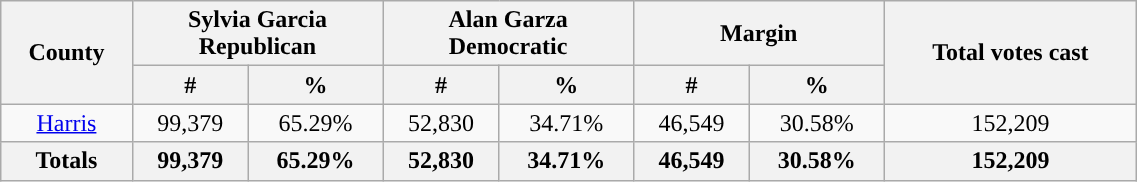<table width="60%"  class="wikitable sortable" style="text-align:center">
<tr>
<th rowspan="2">County</th>
<th style="text-align:center;" colspan="2">Sylvia Garcia<br>Republican</th>
<th style="text-align:center;" colspan="2">Alan Garza<br>Democratic</th>
<th style="text-align:center;" colspan="2">Margin</th>
<th rowspan="2" style="text-align:center;">Total votes cast</th>
</tr>
<tr>
<th style="text-align:center;" data-sort-type="number">#</th>
<th style="text-align:center;" data-sort-type="number">%</th>
<th style="text-align:center;" data-sort-type="number">#</th>
<th style="text-align:center;" data-sort-type="number">%</th>
<th style="text-align:center;" data-sort-type="number">#</th>
<th style="text-align:center;" data-sort-type="number">%</th>
</tr>
<tr style="text-align:center;">
<td style="color:black;background-color:"><a href='#'>Harris</a></td>
<td style="color:black;background-color:">99,379</td>
<td style="color:black;background-color:">65.29%</td>
<td style="background-color:">52,830</td>
<td style="background-color:">34.71%</td>
<td style="color:black;background-color:">46,549</td>
<td style="color:black;background-color:">30.58%</td>
<td style="color:black;background-color:">152,209</td>
</tr>
<tr style="text-align:center;">
<th>Totals</th>
<th>99,379</th>
<th>65.29%</th>
<th>52,830</th>
<th>34.71%</th>
<th>46,549</th>
<th>30.58%</th>
<th>152,209</th>
</tr>
</table>
